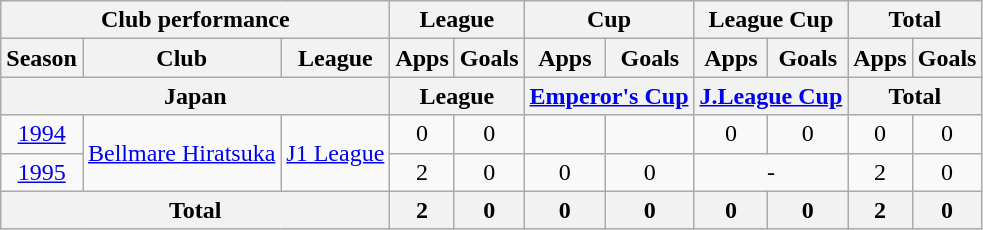<table class="wikitable" style="text-align:center;">
<tr>
<th colspan=3>Club performance</th>
<th colspan=2>League</th>
<th colspan=2>Cup</th>
<th colspan=2>League Cup</th>
<th colspan=2>Total</th>
</tr>
<tr>
<th>Season</th>
<th>Club</th>
<th>League</th>
<th>Apps</th>
<th>Goals</th>
<th>Apps</th>
<th>Goals</th>
<th>Apps</th>
<th>Goals</th>
<th>Apps</th>
<th>Goals</th>
</tr>
<tr>
<th colspan=3>Japan</th>
<th colspan=2>League</th>
<th colspan=2><a href='#'>Emperor's Cup</a></th>
<th colspan=2><a href='#'>J.League Cup</a></th>
<th colspan=2>Total</th>
</tr>
<tr>
<td><a href='#'>1994</a></td>
<td rowspan="2"><a href='#'>Bellmare Hiratsuka</a></td>
<td rowspan="2"><a href='#'>J1 League</a></td>
<td>0</td>
<td>0</td>
<td></td>
<td></td>
<td>0</td>
<td>0</td>
<td>0</td>
<td>0</td>
</tr>
<tr>
<td><a href='#'>1995</a></td>
<td>2</td>
<td>0</td>
<td>0</td>
<td>0</td>
<td colspan="2">-</td>
<td>2</td>
<td>0</td>
</tr>
<tr>
<th colspan=3>Total</th>
<th>2</th>
<th>0</th>
<th>0</th>
<th>0</th>
<th>0</th>
<th>0</th>
<th>2</th>
<th>0</th>
</tr>
</table>
